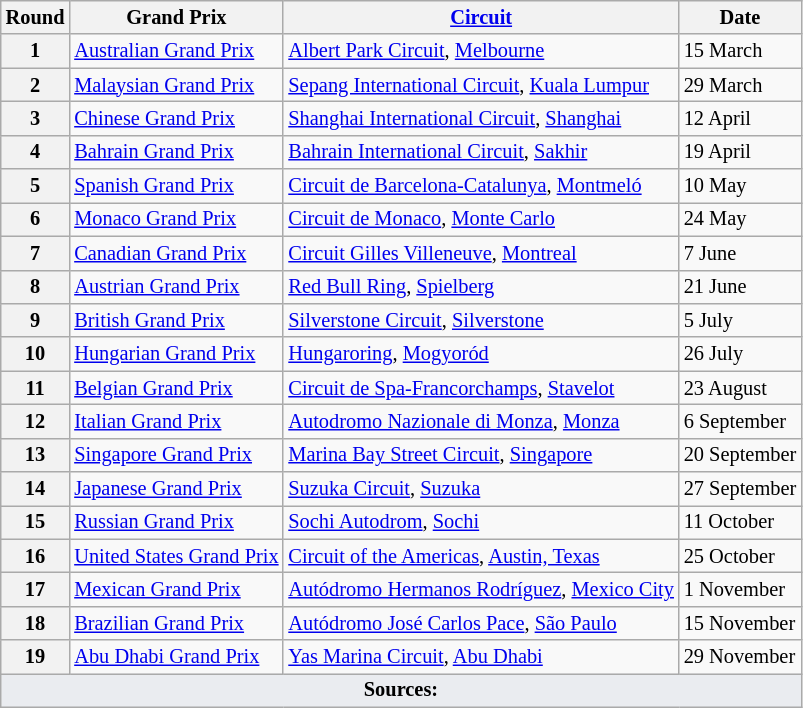<table class="wikitable" style="font-size:85%;">
<tr>
<th scope=col>Round</th>
<th scope=col>Grand Prix</th>
<th scope=col><a href='#'>Circuit</a></th>
<th scope=col>Date</th>
</tr>
<tr>
<th scope=row>1</th>
<td><a href='#'>Australian Grand Prix</a></td>
<td> <a href='#'>Albert Park Circuit</a>, <a href='#'>Melbourne</a></td>
<td>15 March</td>
</tr>
<tr>
<th scope=row>2</th>
<td><a href='#'>Malaysian Grand Prix</a></td>
<td> <a href='#'>Sepang International Circuit</a>, <a href='#'>Kuala Lumpur</a></td>
<td>29 March</td>
</tr>
<tr>
<th scope=row>3</th>
<td><a href='#'>Chinese Grand Prix</a></td>
<td> <a href='#'>Shanghai International Circuit</a>, <a href='#'>Shanghai</a></td>
<td>12 April</td>
</tr>
<tr>
<th scope=row>4</th>
<td><a href='#'>Bahrain Grand Prix</a></td>
<td> <a href='#'>Bahrain International Circuit</a>, <a href='#'>Sakhir</a></td>
<td>19 April</td>
</tr>
<tr>
<th scope=row>5</th>
<td><a href='#'>Spanish Grand Prix</a></td>
<td> <a href='#'>Circuit de Barcelona-Catalunya</a>, <a href='#'>Montmeló</a></td>
<td>10 May</td>
</tr>
<tr>
<th scope=row>6</th>
<td><a href='#'>Monaco Grand Prix</a></td>
<td> <a href='#'>Circuit de Monaco</a>, <a href='#'>Monte Carlo</a></td>
<td>24 May</td>
</tr>
<tr>
<th scope=row>7</th>
<td><a href='#'>Canadian Grand Prix</a></td>
<td> <a href='#'>Circuit Gilles Villeneuve</a>, <a href='#'>Montreal</a></td>
<td>7 June</td>
</tr>
<tr>
<th scope=row>8</th>
<td><a href='#'>Austrian Grand Prix</a></td>
<td> <a href='#'>Red Bull Ring</a>, <a href='#'>Spielberg</a></td>
<td>21 June</td>
</tr>
<tr>
<th scope=row>9</th>
<td><a href='#'>British Grand Prix</a></td>
<td> <a href='#'>Silverstone Circuit</a>, <a href='#'>Silverstone</a></td>
<td>5 July</td>
</tr>
<tr>
<th scope=row>10</th>
<td><a href='#'>Hungarian Grand Prix</a></td>
<td> <a href='#'>Hungaroring</a>, <a href='#'>Mogyoród</a></td>
<td>26 July</td>
</tr>
<tr>
<th scope=row>11</th>
<td><a href='#'>Belgian Grand Prix</a></td>
<td> <a href='#'>Circuit de Spa-Francorchamps</a>, <a href='#'>Stavelot</a></td>
<td>23 August</td>
</tr>
<tr>
<th scope=row>12</th>
<td><a href='#'>Italian Grand Prix</a></td>
<td> <a href='#'>Autodromo Nazionale di Monza</a>, <a href='#'>Monza</a></td>
<td>6 September</td>
</tr>
<tr>
<th scope=row>13</th>
<td><a href='#'>Singapore Grand Prix</a></td>
<td> <a href='#'>Marina Bay Street Circuit</a>, <a href='#'>Singapore</a></td>
<td>20 September</td>
</tr>
<tr>
<th scope=row>14</th>
<td><a href='#'>Japanese Grand Prix</a></td>
<td> <a href='#'>Suzuka Circuit</a>, <a href='#'>Suzuka</a></td>
<td>27 September</td>
</tr>
<tr>
<th scope=row>15</th>
<td><a href='#'>Russian Grand Prix</a></td>
<td> <a href='#'>Sochi Autodrom</a>, <a href='#'>Sochi</a></td>
<td>11 October</td>
</tr>
<tr>
<th scope=row>16</th>
<td><a href='#'>United States Grand Prix</a></td>
<td> <a href='#'>Circuit of the Americas</a>, <a href='#'>Austin, Texas</a></td>
<td>25 October</td>
</tr>
<tr>
<th scope=row>17</th>
<td><a href='#'>Mexican Grand Prix</a></td>
<td> <a href='#'>Autódromo Hermanos Rodríguez</a>, <a href='#'>Mexico City</a></td>
<td>1 November</td>
</tr>
<tr>
<th scope=row>18</th>
<td><a href='#'>Brazilian Grand Prix</a></td>
<td> <a href='#'>Autódromo José Carlos Pace</a>, <a href='#'>São Paulo</a></td>
<td>15 November</td>
</tr>
<tr>
<th scope=row>19</th>
<td><a href='#'>Abu Dhabi Grand Prix</a></td>
<td> <a href='#'>Yas Marina Circuit</a>, <a href='#'>Abu Dhabi</a></td>
<td>29 November</td>
</tr>
<tr>
<td colspan="5" style="background-color:#EAECF0;text-align:center"><strong>Sources:</strong></td>
</tr>
</table>
